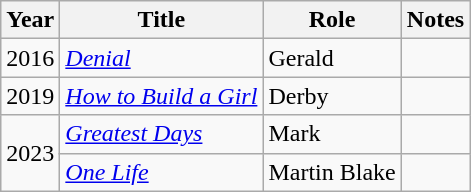<table class="wikitable">
<tr>
<th>Year</th>
<th>Title</th>
<th>Role</th>
<th>Notes</th>
</tr>
<tr>
<td>2016</td>
<td><em><a href='#'>Denial</a></em></td>
<td>Gerald</td>
<td></td>
</tr>
<tr>
<td>2019</td>
<td><em><a href='#'>How to Build a Girl</a></em></td>
<td>Derby</td>
<td></td>
</tr>
<tr>
<td rowspan="2">2023</td>
<td><em><a href='#'>Greatest Days</a></em></td>
<td>Mark</td>
<td></td>
</tr>
<tr>
<td><em><a href='#'>One Life</a></em></td>
<td>Martin Blake</td>
<td></td>
</tr>
</table>
